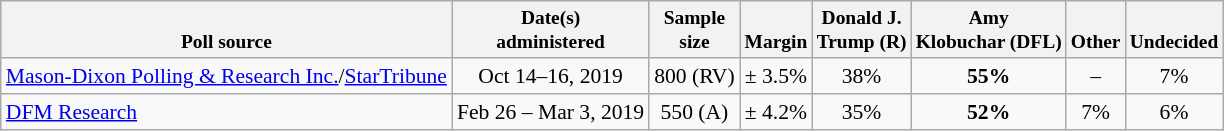<table class="wikitable" style="font-size:90%;text-align:center;">
<tr valign=bottom style="font-size:90%;">
<th>Poll source</th>
<th>Date(s)<br>administered</th>
<th>Sample<br>size</th>
<th>Margin<br></th>
<th>Donald J.<br>Trump (R)</th>
<th>Amy<br>Klobuchar (DFL)</th>
<th>Other</th>
<th>Undecided</th>
</tr>
<tr>
<td style="text-align:left;"><a href='#'>Mason-Dixon Polling & Research Inc.</a>/<a href='#'>StarTribune</a></td>
<td>Oct 14–16, 2019</td>
<td>800 (RV)</td>
<td>± 3.5%</td>
<td>38%</td>
<td><strong>55%</strong></td>
<td>–</td>
<td>7%</td>
</tr>
<tr>
<td style="text-align:left;"><a href='#'>DFM Research</a></td>
<td>Feb 26 – Mar 3, 2019</td>
<td>550 (A)</td>
<td>± 4.2%</td>
<td>35%</td>
<td><strong>52%</strong></td>
<td>7%</td>
<td>6%</td>
</tr>
</table>
